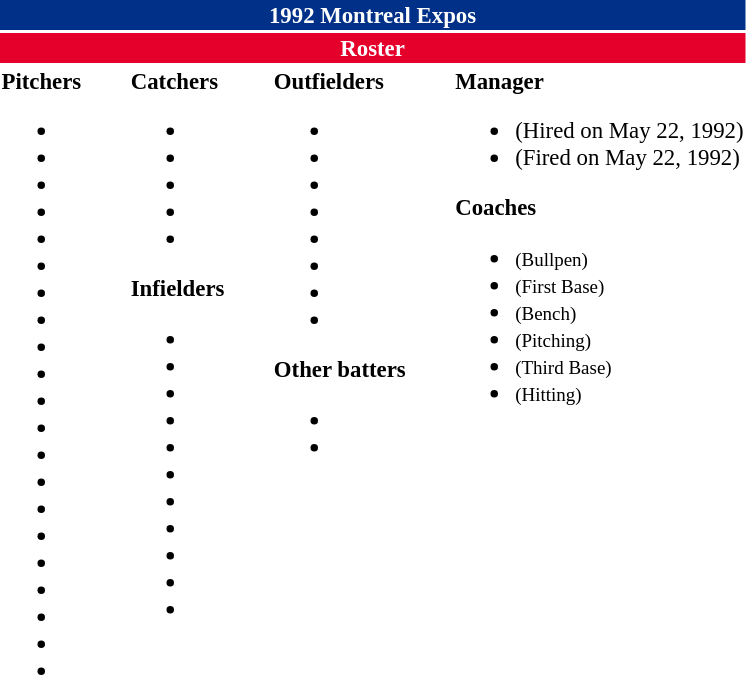<table class="toccolours" style="font-size: 95%;">
<tr>
<th colspan="10" style="background-color: #003087; color: #FFFFFF; text-align: center;">1992 Montreal Expos</th>
</tr>
<tr>
<td colspan="10" style="background-color: #E4002B; color: #FFFFFF; text-align: center;"><strong>Roster</strong></td>
</tr>
<tr>
<td valign="top"><strong>Pitchers</strong><br><ul><li></li><li></li><li></li><li></li><li></li><li></li><li></li><li></li><li></li><li></li><li></li><li></li><li></li><li></li><li></li><li></li><li></li><li></li><li></li><li></li><li></li></ul></td>
<td width="25px"></td>
<td valign="top"><strong>Catchers</strong><br><ul><li></li><li></li><li></li><li></li><li></li></ul><strong>Infielders</strong><ul><li></li><li></li><li></li><li></li><li></li><li></li><li></li><li></li><li></li><li></li><li></li></ul></td>
<td width="25px"></td>
<td valign="top"><strong>Outfielders</strong><br><ul><li></li><li></li><li></li><li></li><li></li><li></li><li></li><li></li></ul><strong>Other batters</strong><ul><li></li><li></li></ul></td>
<td width="25px"></td>
<td valign="top"><strong>Manager</strong><br><ul><li> (Hired on May 22, 1992)</li><li> (Fired on May 22, 1992)</li></ul><strong>Coaches</strong><ul><li> <small>(Bullpen)</small></li><li> <small>(First Base)</small></li><li> <small>(Bench)</small></li><li> <small>(Pitching)</small></li><li> <small>(Third Base)</small></li><li> <small>(Hitting)</small></li></ul></td>
</tr>
<tr>
</tr>
</table>
